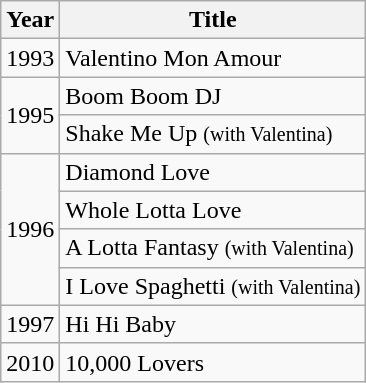<table class="wikitable">
<tr>
<th>Year</th>
<th>Title</th>
</tr>
<tr>
<td>1993</td>
<td>Valentino Mon Amour</td>
</tr>
<tr>
<td rowspan="2">1995</td>
<td>Boom Boom DJ</td>
</tr>
<tr>
<td>Shake Me Up <small>(with Valentina)</small></td>
</tr>
<tr>
<td rowspan="4">1996</td>
<td>Diamond Love</td>
</tr>
<tr>
<td>Whole Lotta Love</td>
</tr>
<tr>
<td>A Lotta Fantasy <small>(with Valentina)</small></td>
</tr>
<tr>
<td>I Love Spaghetti <small>(with Valentina)</small></td>
</tr>
<tr>
<td>1997</td>
<td>Hi Hi Baby</td>
</tr>
<tr>
<td>2010</td>
<td>10,000 Lovers</td>
</tr>
</table>
